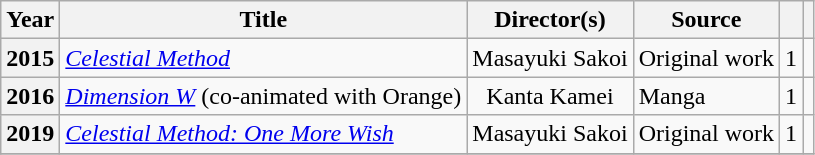<table class="wikitable sortable plainrowheaders">
<tr>
<th scope="col" class="unsortable" width=10>Year</th>
<th scope="col">Title</th>
<th scope="col">Director(s)</th>
<th scope="col">Source</th>
<th scope="col"></th>
<th scope="col" class="unsortable"></th>
</tr>
<tr>
<th scope="row">2015</th>
<td><em><a href='#'>Celestial Method</a></em></td>
<td>Masayuki Sakoi</td>
<td>Original work</td>
<td>1</td>
<td></td>
</tr>
<tr>
<th scope="row">2016</th>
<td><em><a href='#'>Dimension W</a></em> (co-animated with Orange)</td>
<td style=text-align:center>Kanta Kamei</td>
<td>Manga</td>
<td>1</td>
<td></td>
</tr>
<tr>
<th scope="row">2019</th>
<td><em><a href='#'>Celestial Method: One More Wish</a></em></td>
<td style=text-align:center>Masayuki Sakoi</td>
<td>Original work</td>
<td>1</td>
<td></td>
</tr>
<tr>
</tr>
</table>
